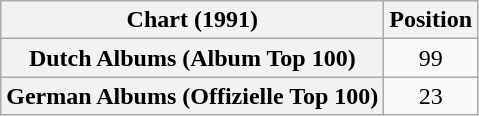<table class="wikitable sortable plainrowheaders" style="text-align:center;">
<tr>
<th scope="column">Chart (1991)</th>
<th scope="column">Position</th>
</tr>
<tr>
<th scope="row">Dutch Albums (Album Top 100)</th>
<td>99</td>
</tr>
<tr>
<th scope="row">German Albums (Offizielle Top 100)</th>
<td>23</td>
</tr>
</table>
